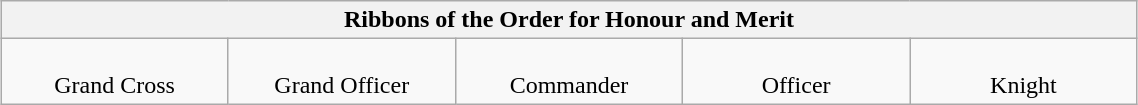<table class="wikitable" style="margin:1em auto; width:60%;">
<tr>
<th colspan=5>Ribbons of the Order for Honour and Merit</th>
</tr>
<tr>
<td width=20% valign=center align=center><br>Grand Cross</td>
<td width=20% valign=center align=center><br>Grand Officer</td>
<td width=20% valign=center align=center><br>Commander</td>
<td width=20% valign=center align=center><br>Officer</td>
<td width=20% valign=center align=center><br>Knight</td>
</tr>
</table>
